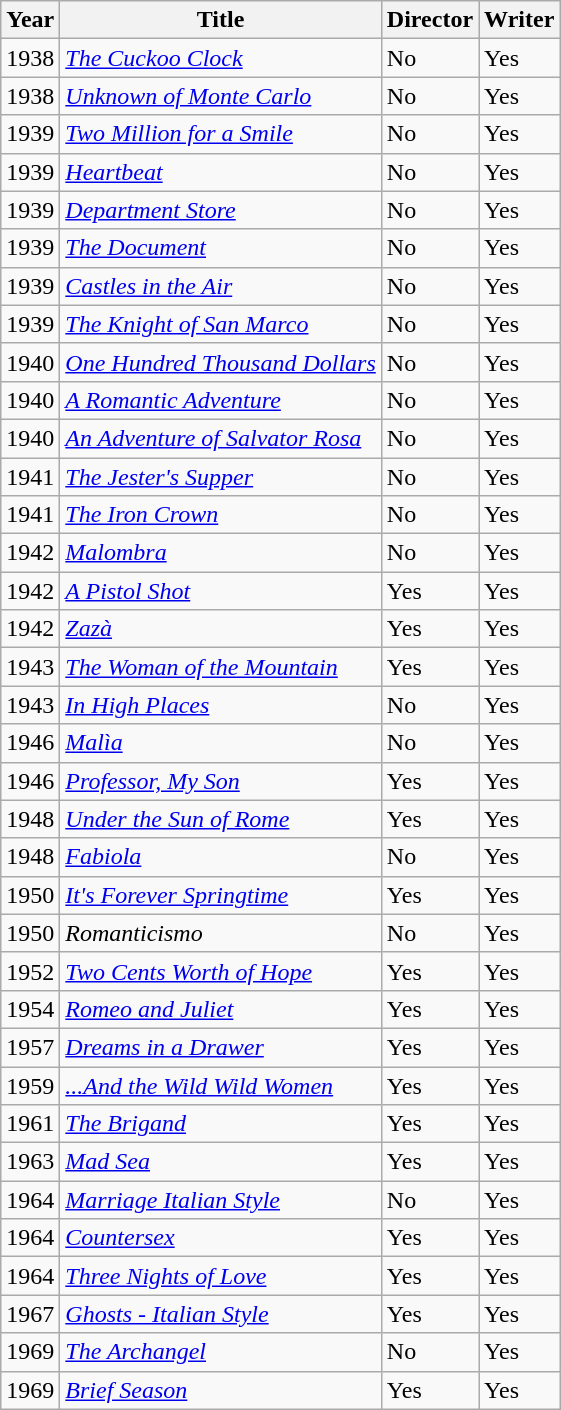<table class="wikitable">
<tr>
<th>Year</th>
<th>Title</th>
<th>Director</th>
<th>Writer</th>
</tr>
<tr>
<td>1938</td>
<td><a href='#'><em>The Cuckoo Clock</em></a></td>
<td>No</td>
<td>Yes</td>
</tr>
<tr>
<td>1938</td>
<td><em><a href='#'>Unknown of Monte Carlo</a></em></td>
<td>No</td>
<td>Yes</td>
</tr>
<tr>
<td>1939</td>
<td><em><a href='#'>Two Million for a Smile</a></em></td>
<td>No</td>
<td>Yes</td>
</tr>
<tr>
<td>1939</td>
<td><a href='#'><em>Heartbeat</em></a></td>
<td>No</td>
<td>Yes</td>
</tr>
<tr>
<td>1939</td>
<td><a href='#'><em>Department Store</em></a></td>
<td>No</td>
<td>Yes</td>
</tr>
<tr>
<td>1939</td>
<td><em><a href='#'>The Document</a></em></td>
<td>No</td>
<td>Yes</td>
</tr>
<tr>
<td>1939</td>
<td><a href='#'><em>Castles in the Air</em></a></td>
<td>No</td>
<td>Yes</td>
</tr>
<tr>
<td>1939</td>
<td><em><a href='#'>The Knight of San Marco</a></em></td>
<td>No</td>
<td>Yes</td>
</tr>
<tr>
<td>1940</td>
<td><em><a href='#'>One Hundred Thousand Dollars</a></em></td>
<td>No</td>
<td>Yes</td>
</tr>
<tr>
<td>1940</td>
<td><em><a href='#'>A Romantic Adventure</a></em></td>
<td>No</td>
<td>Yes</td>
</tr>
<tr>
<td>1940</td>
<td><em><a href='#'>An Adventure of Salvator Rosa</a></em></td>
<td>No</td>
<td>Yes</td>
</tr>
<tr>
<td>1941</td>
<td><a href='#'><em>The Jester's Supper</em></a></td>
<td>No</td>
<td>Yes</td>
</tr>
<tr>
<td>1941</td>
<td><em><a href='#'>The Iron Crown</a></em></td>
<td>No</td>
<td>Yes</td>
</tr>
<tr>
<td>1942</td>
<td><a href='#'><em>Malombra</em></a></td>
<td>No</td>
<td>Yes</td>
</tr>
<tr>
<td>1942</td>
<td><em><a href='#'>A Pistol Shot</a></em></td>
<td>Yes</td>
<td>Yes</td>
</tr>
<tr>
<td>1942</td>
<td><a href='#'><em>Zazà</em></a></td>
<td>Yes</td>
<td>Yes</td>
</tr>
<tr>
<td>1943</td>
<td><a href='#'><em>The Woman of the Mountain</em></a></td>
<td>Yes</td>
<td>Yes</td>
</tr>
<tr>
<td>1943</td>
<td><a href='#'><em>In High Places</em></a></td>
<td>No</td>
<td>Yes</td>
</tr>
<tr>
<td>1946</td>
<td><a href='#'><em>Malìa</em></a></td>
<td>No</td>
<td>Yes</td>
</tr>
<tr>
<td>1946</td>
<td><em><a href='#'>Professor, My Son</a></em></td>
<td>Yes</td>
<td>Yes</td>
</tr>
<tr>
<td>1948</td>
<td><em><a href='#'>Under the Sun of Rome</a></em></td>
<td>Yes</td>
<td>Yes</td>
</tr>
<tr>
<td>1948</td>
<td><a href='#'><em>Fabiola</em></a></td>
<td>No</td>
<td>Yes</td>
</tr>
<tr>
<td>1950</td>
<td><em><a href='#'>It's Forever Springtime</a></em></td>
<td>Yes</td>
<td>Yes</td>
</tr>
<tr>
<td>1950</td>
<td><em>Romanticismo</em></td>
<td>No</td>
<td>Yes</td>
</tr>
<tr>
<td>1952</td>
<td><em><a href='#'>Two Cents Worth of Hope</a></em></td>
<td>Yes</td>
<td>Yes</td>
</tr>
<tr>
<td>1954</td>
<td><a href='#'><em>Romeo and Juliet</em></a></td>
<td>Yes</td>
<td>Yes</td>
</tr>
<tr>
<td>1957</td>
<td><em><a href='#'>Dreams in a Drawer</a></em></td>
<td>Yes</td>
<td>Yes</td>
</tr>
<tr>
<td>1959</td>
<td><em><a href='#'>...And the Wild Wild Women</a></em></td>
<td>Yes</td>
<td>Yes</td>
</tr>
<tr>
<td>1961</td>
<td><a href='#'><em>The Brigand</em></a></td>
<td>Yes</td>
<td>Yes</td>
</tr>
<tr>
<td>1963</td>
<td><em><a href='#'>Mad Sea</a></em></td>
<td>Yes</td>
<td>Yes</td>
</tr>
<tr>
<td>1964</td>
<td><em><a href='#'>Marriage Italian Style</a></em></td>
<td>No</td>
<td>Yes</td>
</tr>
<tr>
<td>1964</td>
<td><em><a href='#'>Countersex</a></em></td>
<td>Yes</td>
<td>Yes</td>
</tr>
<tr>
<td>1964</td>
<td><em><a href='#'>Three Nights of Love</a></em></td>
<td>Yes</td>
<td>Yes</td>
</tr>
<tr>
<td>1967</td>
<td><a href='#'><em>Ghosts - Italian Style</em></a></td>
<td>Yes</td>
<td>Yes</td>
</tr>
<tr>
<td>1969</td>
<td><em><a href='#'>The Archangel</a></em></td>
<td>No</td>
<td>Yes</td>
</tr>
<tr>
<td>1969</td>
<td><em><a href='#'>Brief Season</a></em></td>
<td>Yes</td>
<td>Yes</td>
</tr>
</table>
